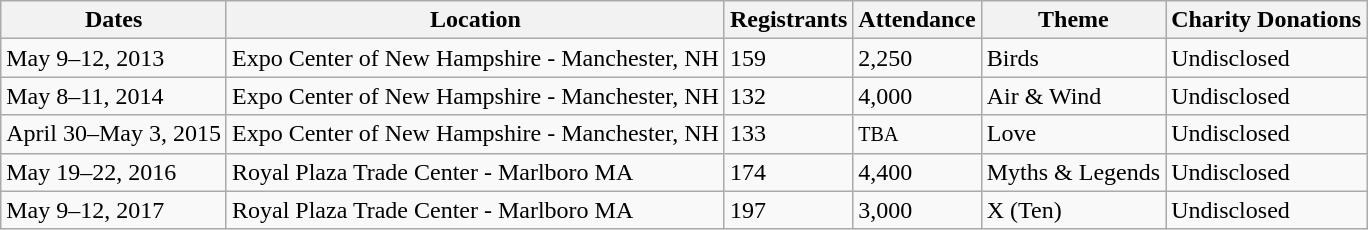<table class="wikitable">
<tr>
<th>Dates</th>
<th>Location</th>
<th>Registrants</th>
<th>Attendance</th>
<th>Theme</th>
<th>Charity Donations</th>
</tr>
<tr>
<td>May 9–12, 2013</td>
<td>Expo Center of New Hampshire - Manchester, NH</td>
<td>159</td>
<td>2,250</td>
<td>Birds</td>
<td>Undisclosed</td>
</tr>
<tr>
<td>May 8–11, 2014</td>
<td>Expo Center of New Hampshire - Manchester, NH</td>
<td>132</td>
<td>4,000</td>
<td>Air & Wind</td>
<td>Undisclosed</td>
</tr>
<tr>
<td>April 30–May 3, 2015</td>
<td>Expo Center of New Hampshire - Manchester, NH</td>
<td>133</td>
<td><span><small>TBA</small></span></td>
<td>Love</td>
<td>Undisclosed</td>
</tr>
<tr>
<td>May 19–22, 2016</td>
<td>Royal Plaza Trade Center - Marlboro MA</td>
<td>174</td>
<td>4,400</td>
<td>Myths & Legends</td>
<td>Undisclosed</td>
</tr>
<tr>
<td>May 9–12, 2017</td>
<td>Royal Plaza Trade Center - Marlboro MA</td>
<td>197</td>
<td>3,000</td>
<td>X (Ten)</td>
<td>Undisclosed</td>
</tr>
</table>
